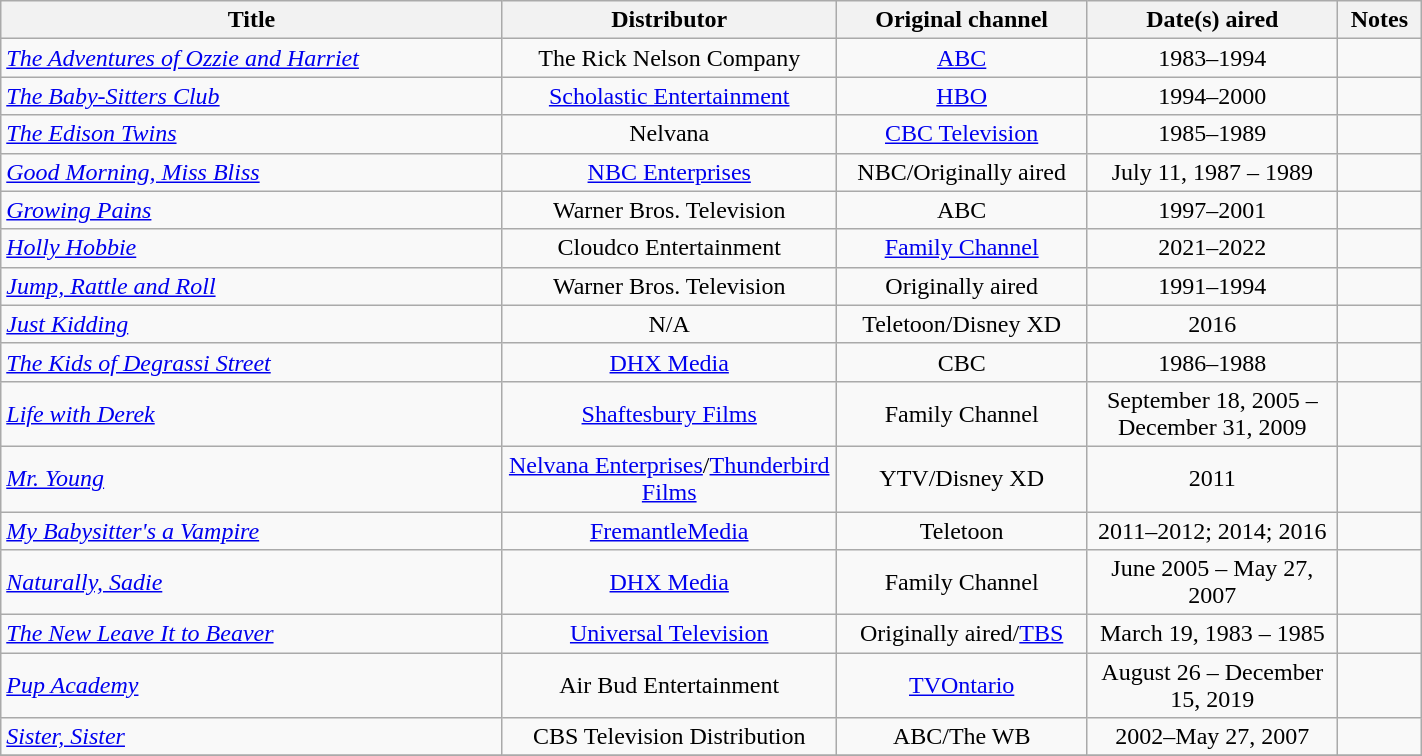<table class="wikitable plainrowheaders sortable" style="width:75%;text-align:center;">
<tr>
<th scope="col" style="width:30%;">Title</th>
<th scope="col" style="width:20%;">Distributor</th>
<th scope="col" style="width:15%;">Original channel</th>
<th scope="col" style="width:15%;">Date(s) aired</th>
<th class="unsortable" style="width:5%;">Notes</th>
</tr>
<tr>
<td scope="row" style="text-align:left;"><em><a href='#'>The Adventures of Ozzie and Harriet</a></em></td>
<td>The Rick Nelson Company</td>
<td><a href='#'>ABC</a></td>
<td>1983–1994</td>
<td></td>
</tr>
<tr>
<td scope="row" style="text-align:left;"><em><a href='#'>The Baby-Sitters Club</a></em></td>
<td><a href='#'>Scholastic Entertainment</a></td>
<td><a href='#'>HBO</a></td>
<td>1994–2000</td>
<td></td>
</tr>
<tr>
<td scope="row" style="text-align:left;"><em><a href='#'>The Edison Twins</a></em></td>
<td>Nelvana</td>
<td><a href='#'>CBC Television</a></td>
<td>1985–1989</td>
<td></td>
</tr>
<tr>
<td scope="row" style="text-align:left;"><em><a href='#'>Good Morning, Miss Bliss</a></em></td>
<td><a href='#'>NBC Enterprises</a></td>
<td>NBC/Originally aired</td>
<td>July 11, 1987 – 1989</td>
<td></td>
</tr>
<tr>
<td scope="row" style="text-align:left;"><em><a href='#'>Growing Pains</a></em></td>
<td>Warner Bros. Television</td>
<td>ABC</td>
<td>1997–2001</td>
<td></td>
</tr>
<tr>
<td scope="row" style="text-align:left;"><em><a href='#'>Holly Hobbie</a></em></td>
<td>Cloudco Entertainment</td>
<td><a href='#'>Family Channel</a></td>
<td>2021–2022</td>
<td></td>
</tr>
<tr>
<td scope="row" style="text-align:left;"><em><a href='#'>Jump, Rattle and Roll</a></em></td>
<td>Warner Bros. Television</td>
<td>Originally aired</td>
<td>1991–1994</td>
<td></td>
</tr>
<tr>
<td scope="row" style="text-align:left;"><em><a href='#'>Just Kidding</a></em></td>
<td>N/A</td>
<td>Teletoon/Disney XD</td>
<td>2016</td>
<td></td>
</tr>
<tr>
<td scope="row" style="text-align:left;"><em><a href='#'>The Kids of Degrassi Street</a></em></td>
<td><a href='#'>DHX Media</a></td>
<td>CBC</td>
<td>1986–1988</td>
<td></td>
</tr>
<tr>
<td scope="row" style="text-align:left;"><em><a href='#'>Life with Derek</a></em></td>
<td><a href='#'>Shaftesbury Films</a></td>
<td>Family Channel</td>
<td>September 18, 2005 – December 31, 2009</td>
<td></td>
</tr>
<tr>
<td scope="row" style="text-align:left;"><em><a href='#'>Mr. Young</a></em></td>
<td><a href='#'>Nelvana Enterprises</a>/<a href='#'>Thunderbird Films</a></td>
<td>YTV/Disney XD</td>
<td>2011</td>
<td></td>
</tr>
<tr>
<td scope="row" style="text-align:left;"><em><a href='#'>My Babysitter's a Vampire</a></em></td>
<td><a href='#'>FremantleMedia</a></td>
<td>Teletoon</td>
<td>2011–2012; 2014; 2016</td>
<td></td>
</tr>
<tr>
<td scope="row" style="text-align:left;"><em><a href='#'>Naturally, Sadie</a></em></td>
<td><a href='#'>DHX Media</a></td>
<td>Family Channel</td>
<td>June 2005 – May 27, 2007</td>
<td></td>
</tr>
<tr>
<td scope="row" style="text-align:left;"><em><a href='#'>The New Leave It to Beaver</a></em></td>
<td><a href='#'>Universal Television</a></td>
<td>Originally aired/<a href='#'>TBS</a></td>
<td>March 19, 1983 – 1985</td>
<td></td>
</tr>
<tr>
<td scope="row" style="text-align:left;"><em><a href='#'>Pup Academy</a></em></td>
<td>Air Bud Entertainment</td>
<td><a href='#'>TVOntario</a></td>
<td>August 26 – December 15, 2019</td>
<td></td>
</tr>
<tr>
<td scope="row" style="text-align:left;"><em><a href='#'>Sister, Sister</a></em></td>
<td>CBS Television Distribution</td>
<td>ABC/The WB</td>
<td>2002–May 27, 2007</td>
<td></td>
</tr>
<tr>
</tr>
</table>
